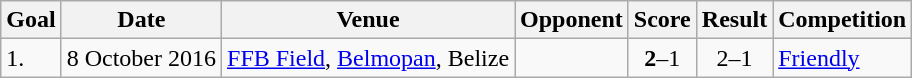<table class="wikitable plainrowheaders sortable">
<tr>
<th>Goal</th>
<th>Date</th>
<th>Venue</th>
<th>Opponent</th>
<th>Score</th>
<th>Result</th>
<th>Competition</th>
</tr>
<tr>
<td>1.</td>
<td>8 October 2016</td>
<td><a href='#'>FFB Field</a>, <a href='#'>Belmopan</a>, Belize</td>
<td></td>
<td align=center><strong>2</strong>–1</td>
<td align=center>2–1</td>
<td><a href='#'>Friendly</a></td>
</tr>
</table>
